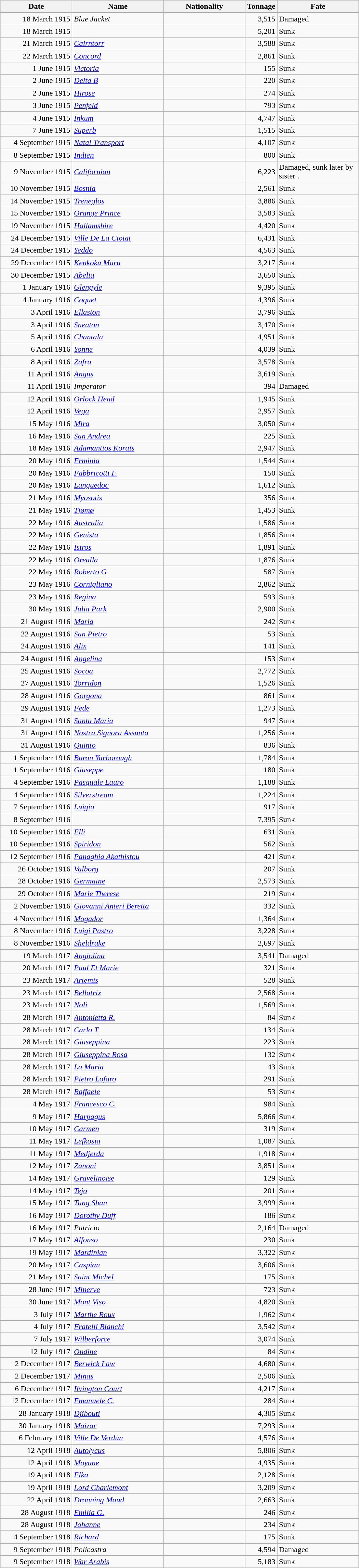<table class="wikitable sortable">
<tr>
<th width="140px">Date</th>
<th width="180px">Name</th>
<th width="160px">Nationality</th>
<th width="25px">Tonnage</th>
<th width="160px">Fate</th>
</tr>
<tr>
<td align="right">18 March 1915</td>
<td align="left"><em>Blue Jacket</em></td>
<td align="left"></td>
<td align="right">3,515</td>
<td align="left">Damaged</td>
</tr>
<tr>
<td align="right">18 March 1915</td>
<td align="left"></td>
<td align="left"></td>
<td align="right">5,201</td>
<td align="left">Sunk</td>
</tr>
<tr>
<td align="right">21 March 1915</td>
<td align="left"><a href='#'><em>Cairntorr</em></a></td>
<td align="left"></td>
<td align="right">3,588</td>
<td align="left">Sunk</td>
</tr>
<tr>
<td align="right">22 March 1915</td>
<td align="left"><a href='#'><em>Concord</em></a></td>
<td align="left"></td>
<td align="right">2,861</td>
<td align="left">Sunk</td>
</tr>
<tr>
<td align="right">1 June 1915</td>
<td align="left"><a href='#'><em>Victoria</em></a></td>
<td align="left"></td>
<td align="right">155</td>
<td align="left">Sunk</td>
</tr>
<tr>
<td align="right">2 June 1915</td>
<td align="left"><a href='#'><em>Delta B</em></a></td>
<td align="left"></td>
<td align="right">220</td>
<td align="left">Sunk</td>
</tr>
<tr>
<td align="right">2 June 1915</td>
<td align="left"><a href='#'><em>Hirose</em></a></td>
<td align="left"></td>
<td align="right">274</td>
<td align="left">Sunk</td>
</tr>
<tr>
<td align="right">3 June 1915</td>
<td align="left"><a href='#'><em>Penfeld</em></a></td>
<td align="left"></td>
<td align="right">793</td>
<td align="left">Sunk</td>
</tr>
<tr>
<td align="right">4 June 1915</td>
<td align="left"><a href='#'><em>Inkum</em></a></td>
<td align="left"></td>
<td align="right">4,747</td>
<td align="left">Sunk</td>
</tr>
<tr>
<td align="right">7 June 1915</td>
<td align="left"><a href='#'><em>Superb</em></a></td>
<td align="left"></td>
<td align="right">1,515</td>
<td align="left">Sunk</td>
</tr>
<tr>
<td align="right">4 September 1915</td>
<td align="left"><a href='#'><em>Natal Transport</em></a></td>
<td align="left"></td>
<td align="right">4,107</td>
<td align="left">Sunk</td>
</tr>
<tr>
<td align="right">8 September 1915</td>
<td align="left"><a href='#'><em>Indien</em></a></td>
<td align="left"></td>
<td align="right">800</td>
<td align="left">Sunk</td>
</tr>
<tr>
<td align="right">9 November 1915</td>
<td align="left"><a href='#'><em>Californian</em></a></td>
<td align="left"></td>
<td align="right">6,223</td>
<td align="left">Damaged, sunk later by sister .</td>
</tr>
<tr>
<td align="right">10 November 1915</td>
<td align="left"><a href='#'><em>Bosnia</em></a></td>
<td align="left"></td>
<td align="right">2,561</td>
<td align="left">Sunk</td>
</tr>
<tr>
<td align="right">14 November 1915</td>
<td align="left"><a href='#'><em>Treneglos</em></a></td>
<td align="left"></td>
<td align="right">3,886</td>
<td align="left">Sunk</td>
</tr>
<tr>
<td align="right">15 November 1915</td>
<td align="left"><a href='#'><em>Orange Prince</em></a></td>
<td align="left"></td>
<td align="right">3,583</td>
<td align="left">Sunk</td>
</tr>
<tr>
<td align="right">19 November 1915</td>
<td align="left"><a href='#'><em>Hallamshire</em></a></td>
<td align="left"></td>
<td align="right">4,420</td>
<td align="left">Sunk</td>
</tr>
<tr>
<td align="right">24 December 1915</td>
<td align="left"><a href='#'><em>Ville De La Ciotat</em></a></td>
<td align="left"></td>
<td align="right">6,431</td>
<td align="left">Sunk</td>
</tr>
<tr>
<td align="right">24 December 1915</td>
<td align="left"><a href='#'><em>Yeddo</em></a></td>
<td align="left"></td>
<td align="right">4,563</td>
<td align="left">Sunk</td>
</tr>
<tr>
<td align="right">29 December 1915</td>
<td align="left"><a href='#'><em>Kenkoku Maru</em></a></td>
<td align="left"></td>
<td align="right">3,217</td>
<td align="left">Sunk</td>
</tr>
<tr>
<td align="right">30 December 1915</td>
<td align="left"><a href='#'><em>Abelia</em></a></td>
<td align="left"></td>
<td align="right">3,650</td>
<td align="left">Sunk</td>
</tr>
<tr>
<td align="right">1 January 1916</td>
<td align="left"><a href='#'><em>Glengyle</em></a></td>
<td align="left"></td>
<td align="right">9,395</td>
<td align="left">Sunk</td>
</tr>
<tr>
<td align="right">4 January 1916</td>
<td align="left"><a href='#'><em>Coquet</em></a></td>
<td align="left"></td>
<td align="right">4,396</td>
<td align="left">Sunk</td>
</tr>
<tr>
<td align="right">3 April 1916</td>
<td align="left"><a href='#'><em>Ellaston</em></a></td>
<td align="left"></td>
<td align="right">3,796</td>
<td align="left">Sunk</td>
</tr>
<tr>
<td align="right">3 April 1916</td>
<td align="left"><a href='#'><em>Sneaton</em></a></td>
<td align="left"></td>
<td align="right">3,470</td>
<td align="left">Sunk</td>
</tr>
<tr>
<td align="right">5 April 1916</td>
<td align="left"><a href='#'><em>Chantala</em></a></td>
<td align="left"></td>
<td align="right">4,951</td>
<td align="left">Sunk</td>
</tr>
<tr>
<td align="right">6 April 1916</td>
<td align="left"><a href='#'><em>Yonne</em></a></td>
<td align="left"></td>
<td align="right">4,039</td>
<td align="left">Sunk</td>
</tr>
<tr>
<td align="right">8 April 1916</td>
<td align="left"><a href='#'><em>Zafra</em></a></td>
<td align="left"></td>
<td align="right">3,578</td>
<td align="left">Sunk</td>
</tr>
<tr>
<td align="right">11 April 1916</td>
<td align="left"><a href='#'><em>Angus</em></a></td>
<td align="left"></td>
<td align="right">3,619</td>
<td align="left">Sunk</td>
</tr>
<tr>
<td align="right">11 April 1916</td>
<td align="left"><em>Imperator</em></td>
<td align="left"></td>
<td align="right">394</td>
<td align="left">Damaged</td>
</tr>
<tr>
<td align="right">12 April 1916</td>
<td align="left"><a href='#'><em>Orlock Head</em></a></td>
<td align="left"></td>
<td align="right">1,945</td>
<td align="left">Sunk</td>
</tr>
<tr>
<td align="right">12 April 1916</td>
<td align="left"><a href='#'><em>Vega</em></a></td>
<td align="left"></td>
<td align="right">2,957</td>
<td align="left">Sunk</td>
</tr>
<tr>
<td align="right">15 May 1916</td>
<td align="left"><a href='#'><em>Mira</em></a></td>
<td align="left"></td>
<td align="right">3,050</td>
<td align="left">Sunk</td>
</tr>
<tr>
<td align="right">16 May 1916</td>
<td align="left"><a href='#'><em>San Andrea</em></a></td>
<td align="left"></td>
<td align="right">225</td>
<td align="left">Sunk</td>
</tr>
<tr>
<td align="right">18 May 1916</td>
<td align="left"><a href='#'><em>Adamantios Korais</em></a></td>
<td align="left"></td>
<td align="right">2,947</td>
<td align="left">Sunk</td>
</tr>
<tr>
<td align="right">20 May 1916</td>
<td align="left"><a href='#'><em>Erminia</em></a></td>
<td align="left"></td>
<td align="right">1,544</td>
<td align="left">Sunk</td>
</tr>
<tr>
<td align="right">20 May 1916</td>
<td align="left"><a href='#'><em>Fabbricotti F.</em></a></td>
<td align="left"></td>
<td align="right">150</td>
<td align="left">Sunk</td>
</tr>
<tr>
<td align="right">20 May 1916</td>
<td align="left"><a href='#'><em>Languedoc</em></a></td>
<td align="left"></td>
<td align="right">1,612</td>
<td align="left">Sunk</td>
</tr>
<tr>
<td align="right">21 May 1916</td>
<td align="left"><a href='#'><em>Myosotis</em></a></td>
<td align="left"></td>
<td align="right">356</td>
<td align="left">Sunk</td>
</tr>
<tr>
<td align="right">21 May 1916</td>
<td align="left"><a href='#'><em>Tjømø</em></a></td>
<td align="left"></td>
<td align="right">1,453</td>
<td align="left">Sunk</td>
</tr>
<tr>
<td align="right">22 May 1916</td>
<td align="left"><a href='#'><em>Australia</em></a></td>
<td align="left"></td>
<td align="right">1,586</td>
<td align="left">Sunk</td>
</tr>
<tr>
<td align="right">22 May 1916</td>
<td align="left"><a href='#'><em>Genista</em></a></td>
<td align="left"></td>
<td align="right">1,856</td>
<td align="left">Sunk</td>
</tr>
<tr>
<td align="right">22 May 1916</td>
<td align="left"><a href='#'><em>Istros</em></a></td>
<td align="left"></td>
<td align="right">1,891</td>
<td align="left">Sunk</td>
</tr>
<tr>
<td align="right">22 May 1916</td>
<td align="left"><a href='#'><em>Orealla</em></a></td>
<td align="left"></td>
<td align="right">1,876</td>
<td align="left">Sunk</td>
</tr>
<tr>
<td align="right">22 May 1916</td>
<td align="left"><a href='#'><em>Roberto G</em></a></td>
<td align="left"></td>
<td align="right">587</td>
<td align="left">Sunk</td>
</tr>
<tr>
<td align="right">23 May 1916</td>
<td align="left"><a href='#'><em>Cornigliano</em></a></td>
<td align="left"></td>
<td align="right">2,862</td>
<td align="left">Sunk</td>
</tr>
<tr>
<td align="right">23 May 1916</td>
<td align="left"><a href='#'><em>Regina</em></a></td>
<td align="left"></td>
<td align="right">593</td>
<td align="left">Sunk</td>
</tr>
<tr>
<td align="right">30 May 1916</td>
<td align="left"><a href='#'><em>Julia Park</em></a></td>
<td align="left"></td>
<td align="right">2,900</td>
<td align="left">Sunk</td>
</tr>
<tr>
<td align="right">21 August 1916</td>
<td align="left"><a href='#'><em>Maria</em></a></td>
<td align="left"></td>
<td align="right">242</td>
<td align="left">Sunk</td>
</tr>
<tr>
<td align="right">22 August 1916</td>
<td align="left"><a href='#'><em>San Pietro</em></a></td>
<td align="left"></td>
<td align="right">53</td>
<td align="left">Sunk</td>
</tr>
<tr>
<td align="right">24 August 1916</td>
<td align="left"><a href='#'><em>Alix</em></a></td>
<td align="left"></td>
<td align="right">141</td>
<td align="left">Sunk</td>
</tr>
<tr>
<td align="right">24 August 1916</td>
<td align="left"><a href='#'><em>Angelina</em></a></td>
<td align="left"></td>
<td align="right">153</td>
<td align="left">Sunk</td>
</tr>
<tr>
<td align="right">25 August 1916</td>
<td align="left"><a href='#'><em>Socoa</em></a></td>
<td align="left"></td>
<td align="right">2,772</td>
<td align="left">Sunk</td>
</tr>
<tr>
<td align="right">27 August 1916</td>
<td align="left"><a href='#'><em>Torridon</em></a></td>
<td align="left"></td>
<td align="right">1,526</td>
<td align="left">Sunk</td>
</tr>
<tr>
<td align="right">28 August 1916</td>
<td align="left"><a href='#'><em>Gorgona</em></a></td>
<td align="left"></td>
<td align="right">861</td>
<td align="left">Sunk</td>
</tr>
<tr>
<td align="right">29 August 1916</td>
<td align="left"><a href='#'><em>Fede</em></a></td>
<td align="left"></td>
<td align="right">1,273</td>
<td align="left">Sunk</td>
</tr>
<tr>
<td align="right">31 August 1916</td>
<td align="left"><a href='#'><em>Santa Maria</em></a></td>
<td align="left"></td>
<td align="right">947</td>
<td align="left">Sunk</td>
</tr>
<tr>
<td align="right">31 August 1916</td>
<td align="left"><a href='#'><em>Nostra Signora Assunta</em></a></td>
<td align="left"></td>
<td align="right">1,256</td>
<td align="left">Sunk</td>
</tr>
<tr>
<td align="right">31 August 1916</td>
<td align="left"><a href='#'><em>Quinto</em></a></td>
<td align="left"></td>
<td align="right">836</td>
<td align="left">Sunk</td>
</tr>
<tr>
<td align="right">1 September 1916</td>
<td align="left"><a href='#'><em>Baron Yarborough</em></a></td>
<td align="left"></td>
<td align="right">1,784</td>
<td align="left">Sunk</td>
</tr>
<tr>
<td align="right">1 September 1916</td>
<td align="left"><a href='#'><em>Giuseppe</em></a></td>
<td align="left"></td>
<td align="right">180</td>
<td align="left">Sunk</td>
</tr>
<tr>
<td align="right">4 September 1916</td>
<td align="left"><a href='#'><em>Pasquale Lauro</em></a></td>
<td align="left"></td>
<td align="right">1,188</td>
<td align="left">Sunk</td>
</tr>
<tr>
<td align="right">4 September 1916</td>
<td align="left"><a href='#'><em>Silverstream</em></a></td>
<td align="left"></td>
<td align="right">1,224</td>
<td align="left">Sunk</td>
</tr>
<tr>
<td align="right">7 September 1916</td>
<td align="left"><a href='#'><em>Luigia</em></a></td>
<td align="left"></td>
<td align="right">917</td>
<td align="left">Sunk</td>
</tr>
<tr>
<td align="right">8 September 1916</td>
<td align="left"></td>
<td align="left"></td>
<td align="right">7,395</td>
<td align="left">Sunk</td>
</tr>
<tr>
<td align="right">10 September 1916</td>
<td align="left"><a href='#'><em>Elli</em></a></td>
<td align="left"></td>
<td align="right">631</td>
<td align="left">Sunk</td>
</tr>
<tr>
<td align="right">10 September 1916</td>
<td align="left"><a href='#'><em>Spiridon</em></a></td>
<td align="left"></td>
<td align="right">562</td>
<td align="left">Sunk</td>
</tr>
<tr>
<td align="right">12 September 1916</td>
<td align="left"><a href='#'><em>Panaghia Akathistou</em></a></td>
<td align="left"></td>
<td align="right">421</td>
<td align="left">Sunk</td>
</tr>
<tr>
<td align="right">26 October 1916</td>
<td align="left"><a href='#'><em>Valborg</em></a></td>
<td align="left"></td>
<td align="right">207</td>
<td align="left">Sunk</td>
</tr>
<tr>
<td align="right">28 October 1916</td>
<td align="left"><a href='#'><em>Germaine</em></a></td>
<td align="left"></td>
<td align="right">2,573</td>
<td align="left">Sunk</td>
</tr>
<tr>
<td align="right">29 October 1916</td>
<td align="left"><a href='#'><em>Marie Therese</em></a></td>
<td align="left"></td>
<td align="right">219</td>
<td align="left">Sunk</td>
</tr>
<tr>
<td align="right">2 November 1916</td>
<td align="left"><a href='#'><em>Giovanni Anteri Beretta</em></a></td>
<td align="left"></td>
<td align="right">332</td>
<td align="left">Sunk</td>
</tr>
<tr>
<td align="right">4 November 1916</td>
<td align="left"><a href='#'><em>Mogador</em></a></td>
<td align="left"></td>
<td align="right">1,364</td>
<td align="left">Sunk</td>
</tr>
<tr>
<td align="right">8 November 1916</td>
<td align="left"><a href='#'><em>Luigi Pastro</em></a></td>
<td align="left"></td>
<td align="right">3,228</td>
<td align="left">Sunk</td>
</tr>
<tr>
<td align="right">8 November 1916</td>
<td align="left"><a href='#'><em>Sheldrake</em></a></td>
<td align="left"></td>
<td align="right">2,697</td>
<td align="left">Sunk</td>
</tr>
<tr>
<td align="right">19 March 1917</td>
<td align="left"><a href='#'><em>Angiolina</em></a></td>
<td align="left"></td>
<td align="right">3,541</td>
<td align="left">Damaged</td>
</tr>
<tr>
<td align="right">20 March 1917</td>
<td align="left"><a href='#'><em>Paul Et Marie</em></a></td>
<td align="left"></td>
<td align="right">321</td>
<td align="left">Sunk</td>
</tr>
<tr>
<td align="right">23 March 1917</td>
<td align="left"><a href='#'><em>Artemis</em></a></td>
<td align="left"></td>
<td align="right">528</td>
<td align="left">Sunk</td>
</tr>
<tr>
<td align="right">23 March 1917</td>
<td align="left"><a href='#'><em>Bellatrix</em></a></td>
<td align="left"></td>
<td align="right">2,568</td>
<td align="left">Sunk</td>
</tr>
<tr>
<td align="right">23 March 1917</td>
<td align="left"><a href='#'><em>Noli</em></a></td>
<td align="left"></td>
<td align="right">1,569</td>
<td align="left">Sunk</td>
</tr>
<tr>
<td align="right">28 March 1917</td>
<td align="left"><a href='#'><em>Antonietta R.</em></a></td>
<td align="left"></td>
<td align="right">84</td>
<td align="left">Sunk</td>
</tr>
<tr>
<td align="right">28 March 1917</td>
<td align="left"><a href='#'><em>Carlo T</em></a></td>
<td align="left"></td>
<td align="right">134</td>
<td align="left">Sunk</td>
</tr>
<tr>
<td align="right">28 March 1917</td>
<td align="left"><a href='#'><em>Giuseppina</em></a></td>
<td align="left"></td>
<td align="right">223</td>
<td align="left">Sunk</td>
</tr>
<tr>
<td align="right">28 March 1917</td>
<td align="left"><a href='#'><em>Giuseppina Rosa</em></a></td>
<td align="left"></td>
<td align="right">132</td>
<td align="left">Sunk</td>
</tr>
<tr>
<td align="right">28 March 1917</td>
<td align="left"><a href='#'><em>La Maria</em></a></td>
<td align="left"></td>
<td align="right">43</td>
<td align="left">Sunk</td>
</tr>
<tr>
<td align="right">28 March 1917</td>
<td align="left"><a href='#'><em>Pietro Lofaro</em></a></td>
<td align="left"></td>
<td align="right">291</td>
<td align="left">Sunk</td>
</tr>
<tr>
<td align="right">28 March 1917</td>
<td align="left"><a href='#'><em>Raffaele</em></a></td>
<td align="left"></td>
<td align="right">53</td>
<td align="left">Sunk</td>
</tr>
<tr>
<td align="right">4 May 1917</td>
<td align="left"><a href='#'><em>Francesco C.</em></a></td>
<td align="left"></td>
<td align="right">984</td>
<td align="left">Sunk</td>
</tr>
<tr>
<td align="right">9 May 1917</td>
<td align="left"><a href='#'><em>Harpagus</em></a></td>
<td align="left"></td>
<td align="right">5,866</td>
<td align="left">Sunk</td>
</tr>
<tr>
<td align="right">10 May 1917</td>
<td align="left"><a href='#'><em>Carmen</em></a></td>
<td align="left"></td>
<td align="right">319</td>
<td align="left">Sunk</td>
</tr>
<tr>
<td align="right">11 May 1917</td>
<td align="left"><a href='#'><em>Lefkosia</em></a></td>
<td align="left"></td>
<td align="right">1,087</td>
<td align="left">Sunk</td>
</tr>
<tr>
<td align="right">11 May 1917</td>
<td align="left"><a href='#'><em>Medjerda</em></a></td>
<td align="left"></td>
<td align="right">1,918</td>
<td align="left">Sunk</td>
</tr>
<tr>
<td align="right">12 May 1917</td>
<td align="left"><a href='#'><em>Zanoni</em></a></td>
<td align="left"></td>
<td align="right">3,851</td>
<td align="left">Sunk</td>
</tr>
<tr>
<td align="right">14 May 1917</td>
<td align="left"><a href='#'><em>Gravelinoise</em></a></td>
<td align="left"></td>
<td align="right">129</td>
<td align="left">Sunk</td>
</tr>
<tr>
<td align="right">14 May 1917</td>
<td align="left"><a href='#'><em>Tejo</em></a></td>
<td align="left"></td>
<td align="right">201</td>
<td align="left">Sunk</td>
</tr>
<tr>
<td align="right">15 May 1917</td>
<td align="left"><a href='#'><em>Tung Shan</em></a></td>
<td align="left"></td>
<td align="right">3,999</td>
<td align="left">Sunk</td>
</tr>
<tr>
<td align="right">16 May 1917</td>
<td align="left"><a href='#'><em>Dorothy Duff</em></a></td>
<td align="left"></td>
<td align="right">186</td>
<td align="left">Sunk</td>
</tr>
<tr>
<td align="right">16 May 1917</td>
<td align="left"><em>Patricio</em></td>
<td align="left"></td>
<td align="right">2,164</td>
<td align="left">Damaged</td>
</tr>
<tr>
<td align="right">17 May 1917</td>
<td align="left"><a href='#'><em>Alfonso</em></a></td>
<td align="left"></td>
<td align="right">230</td>
<td align="left">Sunk</td>
</tr>
<tr>
<td align="right">19 May 1917</td>
<td align="left"><a href='#'><em>Mardinian</em></a></td>
<td align="left"></td>
<td align="right">3,322</td>
<td align="left">Sunk</td>
</tr>
<tr>
<td align="right">20 May 1917</td>
<td align="left"><a href='#'><em>Caspian</em></a></td>
<td align="left"></td>
<td align="right">3,606</td>
<td align="left">Sunk</td>
</tr>
<tr>
<td align="right">21 May 1917</td>
<td align="left"><a href='#'><em>Saint Michel</em></a></td>
<td align="left"></td>
<td align="right">175</td>
<td align="left">Sunk</td>
</tr>
<tr>
<td align="right">28 June 1917</td>
<td align="left"><a href='#'><em>Minerve</em></a></td>
<td align="left"></td>
<td align="right">723</td>
<td align="left">Sunk</td>
</tr>
<tr>
<td align="right">30 June 1917</td>
<td align="left"><a href='#'><em>Mont Viso</em></a></td>
<td align="left"></td>
<td align="right">4,820</td>
<td align="left">Sunk</td>
</tr>
<tr>
<td align="right">3 July 1917</td>
<td align="left"><a href='#'><em>Marthe Roux</em></a></td>
<td align="left"></td>
<td align="right">1,962</td>
<td align="left">Sunk</td>
</tr>
<tr>
<td align="right">4 July 1917</td>
<td align="left"><a href='#'><em>Fratelli Bianchi</em></a></td>
<td align="left"></td>
<td align="right">3,542</td>
<td align="left">Sunk</td>
</tr>
<tr>
<td align="right">7 July 1917</td>
<td align="left"><a href='#'><em>Wilberforce</em></a></td>
<td align="left"></td>
<td align="right">3,074</td>
<td align="left">Sunk</td>
</tr>
<tr>
<td align="right">12 July 1917</td>
<td align="left"><a href='#'><em>Ondine</em></a></td>
<td align="left"></td>
<td align="right">84</td>
<td align="left">Sunk</td>
</tr>
<tr>
<td align="right">2 December 1917</td>
<td align="left"><a href='#'><em>Berwick Law</em></a></td>
<td align="left"></td>
<td align="right">4,680</td>
<td align="left">Sunk</td>
</tr>
<tr>
<td align="right">2 December 1917</td>
<td align="left"><a href='#'><em>Minas</em></a></td>
<td align="left"></td>
<td align="right">2,506</td>
<td align="left">Sunk</td>
</tr>
<tr>
<td align="right">6 December 1917</td>
<td align="left"><a href='#'><em>Ilvington Court</em></a></td>
<td align="left"></td>
<td align="right">4,217</td>
<td align="left">Sunk</td>
</tr>
<tr>
<td align="right">12 December 1917</td>
<td align="left"><a href='#'><em>Emanuele C.</em></a></td>
<td align="left"></td>
<td align="right">284</td>
<td align="left">Sunk</td>
</tr>
<tr>
<td align="right">28 January 1918</td>
<td align="left"><a href='#'><em>Djibouti</em></a></td>
<td align="left"></td>
<td align="right">4,305</td>
<td align="left">Sunk</td>
</tr>
<tr>
<td align="right">30 January 1918</td>
<td align="left"><a href='#'><em>Maizar</em></a></td>
<td align="left"></td>
<td align="right">7,293</td>
<td align="left">Sunk</td>
</tr>
<tr>
<td align="right">6 February 1918</td>
<td align="left"><a href='#'><em>Ville De Verdun</em></a></td>
<td align="left"></td>
<td align="right">4,576</td>
<td align="left">Sunk</td>
</tr>
<tr>
<td align="right">12 April 1918</td>
<td align="left"><a href='#'><em>Autolycus</em></a></td>
<td align="left"></td>
<td align="right">5,806</td>
<td align="left">Sunk</td>
</tr>
<tr>
<td align="right">12 April 1918</td>
<td align="left"><a href='#'><em>Moyune</em></a></td>
<td align="left"></td>
<td align="right">4,935</td>
<td align="left">Sunk</td>
</tr>
<tr>
<td align="right">19 April 1918</td>
<td align="left"><a href='#'><em>Elka</em></a></td>
<td align="left"></td>
<td align="right">2,128</td>
<td align="left">Sunk</td>
</tr>
<tr>
<td align="right">19 April 1918</td>
<td align="left"><a href='#'><em>Lord Charlemont</em></a></td>
<td align="left"></td>
<td align="right">3,209</td>
<td align="left">Sunk</td>
</tr>
<tr>
<td align="right">22 April 1918</td>
<td align="left"><a href='#'><em>Dronning Maud</em></a></td>
<td align="left"></td>
<td align="right">2,663</td>
<td align="left">Sunk</td>
</tr>
<tr>
<td align="right">28 August 1918</td>
<td align="left"><a href='#'><em>Emilia G.</em></a></td>
<td align="left"></td>
<td align="right">246</td>
<td align="left">Sunk</td>
</tr>
<tr>
<td align="right">28 August 1918</td>
<td align="left"><a href='#'><em>Johanne</em></a></td>
<td align="left"></td>
<td align="right">234</td>
<td align="left">Sunk</td>
</tr>
<tr>
<td align="right">4 September 1918</td>
<td align="left"><a href='#'><em>Richard</em></a></td>
<td align="left"></td>
<td align="right">175</td>
<td align="left">Sunk</td>
</tr>
<tr>
<td align="right">9 September 1918</td>
<td align="left"><em>Policastra</em></td>
<td align="left"></td>
<td align="right">4,594</td>
<td align="left">Damaged</td>
</tr>
<tr>
<td align="right">9 September 1918</td>
<td align="left"><a href='#'><em>War Arabis</em></a></td>
<td align="left"></td>
<td align="right">5,183</td>
<td align="left">Sunk</td>
</tr>
</table>
